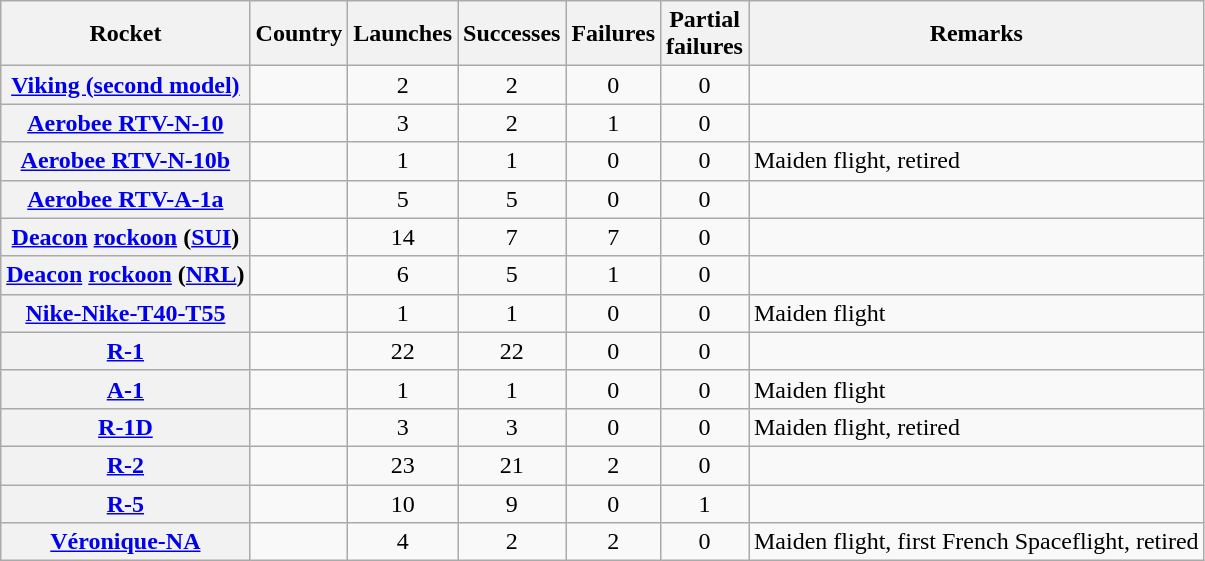<table class="wikitable sortable" style="text-align:center;">
<tr>
<th scope=col>Rocket</th>
<th scope=col>Country</th>
<th scope=col>Launches</th>
<th scope=col>Successes</th>
<th scope=col>Failures</th>
<th scope=col>Partial<br>failures</th>
<th scope=col>Remarks</th>
</tr>
<tr>
<th scope=row><a href='#'>Viking (second model)</a></th>
<td style="text-align:left;"></td>
<td>2</td>
<td>2</td>
<td>0</td>
<td>0</td>
<td></td>
</tr>
<tr>
<th scope=row><a href='#'>Aerobee RTV-N-10</a></th>
<td style="text-align:left;"></td>
<td>3</td>
<td>2</td>
<td>1</td>
<td>0</td>
<td></td>
</tr>
<tr>
<th scope=row><a href='#'>Aerobee RTV-N-10b</a></th>
<td style="text-align:left;"></td>
<td>1</td>
<td>1</td>
<td>0</td>
<td>0</td>
<td style="text-align:left;">Maiden flight, retired</td>
</tr>
<tr>
<th scope=row><a href='#'>Aerobee RTV-A-1a</a></th>
<td style="text-align:left;"></td>
<td>5</td>
<td>5</td>
<td>0</td>
<td>0</td>
<td></td>
</tr>
<tr>
<th scope=row><a href='#'>Deacon</a> <a href='#'>rockoon</a> (<a href='#'>SUI</a>)</th>
<td style="text-align:left;"></td>
<td>14</td>
<td>7</td>
<td>7</td>
<td>0</td>
<td></td>
</tr>
<tr>
<th scope=row><a href='#'>Deacon</a> <a href='#'>rockoon</a> (<a href='#'>NRL</a>)</th>
<td style="text-align:left;"></td>
<td>6</td>
<td>5</td>
<td>1</td>
<td>0</td>
<td></td>
</tr>
<tr>
<th scope=row><a href='#'>Nike-Nike-T40-T55</a></th>
<td style="text-align:left;"></td>
<td>1</td>
<td>1</td>
<td>0</td>
<td>0</td>
<td style="text-align:left;">Maiden flight</td>
</tr>
<tr>
<th scope=row><a href='#'>R-1</a></th>
<td style="text-align:left;"></td>
<td>22</td>
<td>22</td>
<td>0</td>
<td>0</td>
<td></td>
</tr>
<tr>
<th scope=row><a href='#'>A-1</a></th>
<td style="text-align:left;"></td>
<td>1</td>
<td>1</td>
<td>0</td>
<td>0</td>
<td style="text-align:left;">Maiden flight</td>
</tr>
<tr>
<th scope=row><a href='#'>R-1D</a></th>
<td style="text-align:left;"></td>
<td>3</td>
<td>3</td>
<td>0</td>
<td>0</td>
<td style="text-align:left;">Maiden flight, retired</td>
</tr>
<tr>
<th scope=row><a href='#'>R-2</a></th>
<td style="text-align:left;"></td>
<td>23</td>
<td>21</td>
<td>2</td>
<td>0</td>
<td></td>
</tr>
<tr>
<th scope=row><a href='#'>R-5</a></th>
<td style="text-align:left;"></td>
<td>10</td>
<td>9</td>
<td>0</td>
<td>1</td>
<td></td>
</tr>
<tr>
<th scope=row><a href='#'>Véronique-NA</a></th>
<td style="text-align:left;"></td>
<td>4</td>
<td>2</td>
<td>2</td>
<td>0</td>
<td style="text-align:left;">Maiden flight, first French Spaceflight, retired</td>
</tr>
</table>
